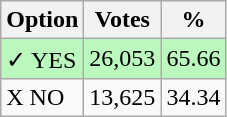<table class="wikitable">
<tr>
<th>Option</th>
<th>Votes</th>
<th>%</th>
</tr>
<tr>
<td style=background:#bbf8be>✓ YES</td>
<td style=background:#bbf8be>26,053</td>
<td style=background:#bbf8be>65.66</td>
</tr>
<tr>
<td>X NO</td>
<td>13,625</td>
<td>34.34</td>
</tr>
</table>
